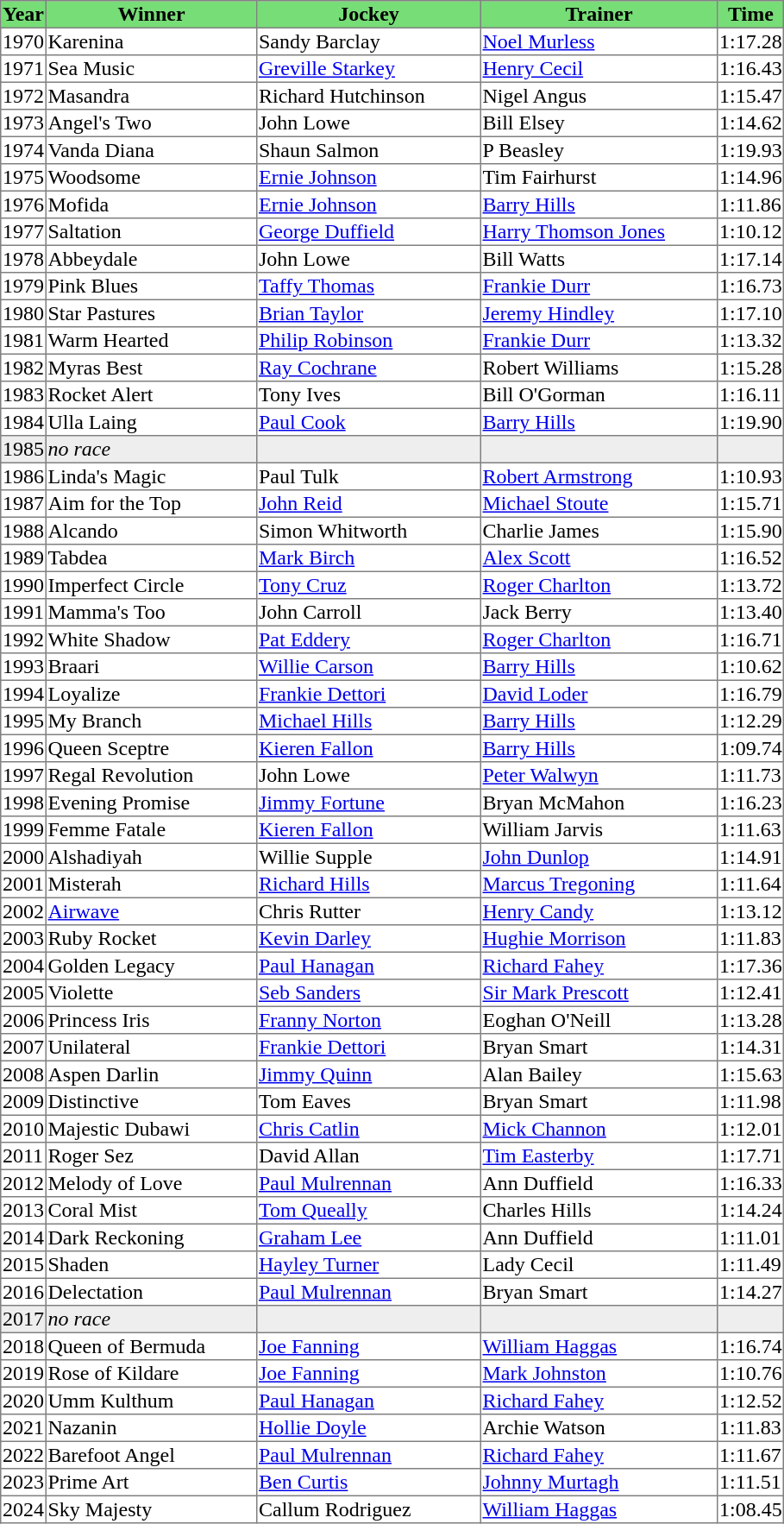<table class = "sortable" | border="1" style="border-collapse: collapse">
<tr bgcolor="#77dd77" align="center">
<th>Year</th>
<th>Winner</th>
<th>Jockey</th>
<th>Trainer</th>
<th>Time</th>
</tr>
<tr>
<td>1970</td>
<td width=160px>Karenina</td>
<td width=170px>Sandy Barclay</td>
<td width=180px><a href='#'>Noel Murless</a></td>
<td>1:17.28</td>
</tr>
<tr>
<td>1971</td>
<td>Sea Music</td>
<td><a href='#'>Greville Starkey</a></td>
<td><a href='#'>Henry Cecil</a></td>
<td>1:16.43</td>
</tr>
<tr>
<td>1972</td>
<td>Masandra</td>
<td>Richard Hutchinson</td>
<td>Nigel Angus</td>
<td>1:15.47</td>
</tr>
<tr>
<td>1973</td>
<td>Angel's Two</td>
<td>John Lowe</td>
<td>Bill Elsey</td>
<td>1:14.62</td>
</tr>
<tr>
<td>1974</td>
<td>Vanda Diana</td>
<td>Shaun Salmon</td>
<td>P Beasley</td>
<td>1:19.93</td>
</tr>
<tr>
<td>1975</td>
<td>Woodsome</td>
<td><a href='#'>Ernie Johnson</a></td>
<td>Tim Fairhurst</td>
<td>1:14.96</td>
</tr>
<tr>
<td>1976</td>
<td>Mofida</td>
<td><a href='#'>Ernie Johnson</a></td>
<td><a href='#'>Barry Hills</a></td>
<td>1:11.86</td>
</tr>
<tr>
<td>1977</td>
<td>Saltation</td>
<td><a href='#'>George Duffield</a></td>
<td><a href='#'>Harry Thomson Jones</a></td>
<td>1:10.12</td>
</tr>
<tr>
<td>1978</td>
<td>Abbeydale</td>
<td>John Lowe</td>
<td>Bill Watts</td>
<td>1:17.14</td>
</tr>
<tr>
<td>1979</td>
<td>Pink Blues</td>
<td><a href='#'>Taffy Thomas</a></td>
<td><a href='#'>Frankie Durr</a></td>
<td>1:16.73</td>
</tr>
<tr>
<td>1980</td>
<td>Star Pastures</td>
<td><a href='#'>Brian Taylor</a></td>
<td><a href='#'>Jeremy Hindley</a></td>
<td>1:17.10</td>
</tr>
<tr>
<td>1981</td>
<td>Warm Hearted</td>
<td><a href='#'>Philip Robinson</a></td>
<td><a href='#'>Frankie Durr</a></td>
<td>1:13.32</td>
</tr>
<tr>
<td>1982</td>
<td>Myras Best</td>
<td><a href='#'>Ray Cochrane</a></td>
<td>Robert Williams</td>
<td>1:15.28</td>
</tr>
<tr>
<td>1983</td>
<td>Rocket Alert</td>
<td>Tony Ives</td>
<td>Bill O'Gorman</td>
<td>1:16.11</td>
</tr>
<tr>
<td>1984</td>
<td>Ulla Laing</td>
<td><a href='#'>Paul Cook</a></td>
<td><a href='#'>Barry Hills</a></td>
<td>1:19.90</td>
</tr>
<tr bgcolor="#eeeeee">
<td>1985</td>
<td><em>no race</em> </td>
<td></td>
<td></td>
<td></td>
</tr>
<tr>
<td>1986</td>
<td>Linda's Magic</td>
<td>Paul Tulk</td>
<td><a href='#'>Robert Armstrong</a></td>
<td>1:10.93</td>
</tr>
<tr>
<td>1987</td>
<td>Aim for the Top</td>
<td><a href='#'>John Reid</a></td>
<td><a href='#'>Michael Stoute</a></td>
<td>1:15.71</td>
</tr>
<tr>
<td>1988</td>
<td>Alcando</td>
<td>Simon Whitworth</td>
<td>Charlie James</td>
<td>1:15.90</td>
</tr>
<tr>
<td>1989</td>
<td>Tabdea</td>
<td><a href='#'>Mark Birch</a></td>
<td><a href='#'>Alex Scott</a></td>
<td>1:16.52</td>
</tr>
<tr>
<td>1990</td>
<td>Imperfect Circle</td>
<td><a href='#'>Tony Cruz</a></td>
<td><a href='#'>Roger Charlton</a></td>
<td>1:13.72</td>
</tr>
<tr>
<td>1991</td>
<td>Mamma's Too</td>
<td>John Carroll</td>
<td>Jack Berry</td>
<td>1:13.40</td>
</tr>
<tr>
<td>1992</td>
<td>White Shadow</td>
<td><a href='#'>Pat Eddery</a></td>
<td><a href='#'>Roger Charlton</a></td>
<td>1:16.71</td>
</tr>
<tr>
<td>1993</td>
<td>Braari</td>
<td><a href='#'>Willie Carson</a></td>
<td><a href='#'>Barry Hills</a></td>
<td>1:10.62</td>
</tr>
<tr>
<td>1994</td>
<td>Loyalize</td>
<td><a href='#'>Frankie Dettori</a></td>
<td><a href='#'>David Loder</a></td>
<td>1:16.79</td>
</tr>
<tr>
<td>1995</td>
<td>My Branch</td>
<td><a href='#'>Michael Hills</a></td>
<td><a href='#'>Barry Hills</a></td>
<td>1:12.29</td>
</tr>
<tr>
<td>1996</td>
<td>Queen Sceptre</td>
<td><a href='#'>Kieren Fallon</a></td>
<td><a href='#'>Barry Hills</a></td>
<td>1:09.74</td>
</tr>
<tr>
<td>1997</td>
<td>Regal Revolution</td>
<td>John Lowe</td>
<td><a href='#'>Peter Walwyn</a></td>
<td>1:11.73</td>
</tr>
<tr>
<td>1998</td>
<td>Evening Promise</td>
<td><a href='#'>Jimmy Fortune</a></td>
<td>Bryan McMahon</td>
<td>1:16.23</td>
</tr>
<tr>
<td>1999</td>
<td>Femme Fatale</td>
<td><a href='#'>Kieren Fallon</a></td>
<td>William Jarvis</td>
<td>1:11.63</td>
</tr>
<tr>
<td>2000</td>
<td>Alshadiyah</td>
<td>Willie Supple</td>
<td><a href='#'>John Dunlop</a></td>
<td>1:14.91</td>
</tr>
<tr>
<td>2001</td>
<td>Misterah</td>
<td><a href='#'>Richard Hills</a></td>
<td><a href='#'>Marcus Tregoning</a></td>
<td>1:11.64</td>
</tr>
<tr>
<td>2002</td>
<td><a href='#'>Airwave</a></td>
<td>Chris Rutter</td>
<td><a href='#'>Henry Candy</a></td>
<td>1:13.12</td>
</tr>
<tr>
<td>2003</td>
<td>Ruby Rocket</td>
<td><a href='#'>Kevin Darley</a></td>
<td><a href='#'>Hughie Morrison</a></td>
<td>1:11.83</td>
</tr>
<tr>
<td>2004</td>
<td>Golden Legacy</td>
<td><a href='#'>Paul Hanagan</a></td>
<td><a href='#'>Richard Fahey</a></td>
<td>1:17.36</td>
</tr>
<tr>
<td>2005</td>
<td>Violette</td>
<td><a href='#'>Seb Sanders</a></td>
<td><a href='#'>Sir Mark Prescott</a></td>
<td>1:12.41</td>
</tr>
<tr>
<td>2006</td>
<td>Princess Iris</td>
<td><a href='#'>Franny Norton</a></td>
<td>Eoghan O'Neill</td>
<td>1:13.28</td>
</tr>
<tr>
<td>2007</td>
<td>Unilateral</td>
<td><a href='#'>Frankie Dettori</a></td>
<td>Bryan Smart</td>
<td>1:14.31</td>
</tr>
<tr>
<td>2008</td>
<td>Aspen Darlin</td>
<td><a href='#'>Jimmy Quinn</a></td>
<td>Alan Bailey</td>
<td>1:15.63</td>
</tr>
<tr>
<td>2009</td>
<td>Distinctive</td>
<td>Tom Eaves</td>
<td>Bryan Smart</td>
<td>1:11.98</td>
</tr>
<tr>
<td>2010</td>
<td>Majestic Dubawi</td>
<td><a href='#'>Chris Catlin</a></td>
<td><a href='#'>Mick Channon</a></td>
<td>1:12.01</td>
</tr>
<tr>
<td>2011</td>
<td>Roger Sez</td>
<td>David Allan</td>
<td><a href='#'>Tim Easterby</a></td>
<td>1:17.71</td>
</tr>
<tr>
<td>2012</td>
<td>Melody of Love</td>
<td><a href='#'>Paul Mulrennan</a></td>
<td>Ann Duffield</td>
<td>1:16.33</td>
</tr>
<tr>
<td>2013</td>
<td>Coral Mist</td>
<td><a href='#'>Tom Queally</a></td>
<td>Charles Hills</td>
<td>1:14.24</td>
</tr>
<tr>
<td>2014</td>
<td>Dark Reckoning</td>
<td><a href='#'>Graham Lee</a></td>
<td>Ann Duffield</td>
<td>1:11.01</td>
</tr>
<tr>
<td>2015</td>
<td>Shaden</td>
<td><a href='#'>Hayley Turner</a></td>
<td>Lady Cecil</td>
<td>1:11.49</td>
</tr>
<tr>
<td>2016</td>
<td>Delectation</td>
<td><a href='#'>Paul Mulrennan</a></td>
<td>Bryan Smart</td>
<td>1:14.27</td>
</tr>
<tr bgcolor="#eeeeee">
<td>2017</td>
<td><em>no race</em> </td>
<td></td>
<td></td>
<td></td>
</tr>
<tr>
<td>2018</td>
<td>Queen of Bermuda</td>
<td><a href='#'>Joe Fanning</a></td>
<td><a href='#'>William Haggas</a></td>
<td>1:16.74</td>
</tr>
<tr>
<td>2019</td>
<td>Rose of Kildare</td>
<td><a href='#'>Joe Fanning</a></td>
<td><a href='#'>Mark Johnston</a></td>
<td>1:10.76</td>
</tr>
<tr>
<td>2020</td>
<td>Umm Kulthum</td>
<td><a href='#'>Paul Hanagan</a></td>
<td><a href='#'>Richard Fahey</a></td>
<td>1:12.52</td>
</tr>
<tr>
<td>2021</td>
<td>Nazanin</td>
<td><a href='#'>Hollie Doyle</a></td>
<td>Archie Watson</td>
<td>1:11.83</td>
</tr>
<tr>
<td>2022</td>
<td>Barefoot Angel</td>
<td><a href='#'>Paul Mulrennan</a></td>
<td><a href='#'>Richard Fahey</a></td>
<td>1:11.67</td>
</tr>
<tr>
<td>2023</td>
<td>Prime Art</td>
<td><a href='#'>Ben Curtis</a></td>
<td><a href='#'>Johnny Murtagh</a></td>
<td>1:11.51</td>
</tr>
<tr>
<td>2024</td>
<td>Sky Majesty</td>
<td>Callum Rodriguez</td>
<td><a href='#'>William Haggas</a></td>
<td>1:08.45</td>
</tr>
</table>
